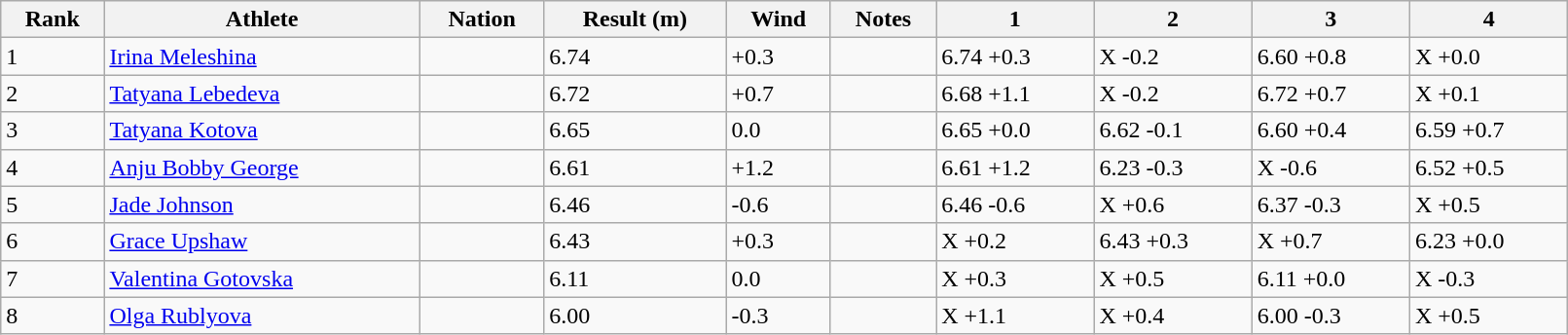<table class="wikitable" style="text=align:center;" width=85%>
<tr>
<th>Rank</th>
<th>Athlete</th>
<th>Nation</th>
<th>Result (m)</th>
<th>Wind</th>
<th>Notes</th>
<th>1</th>
<th>2</th>
<th>3</th>
<th>4</th>
</tr>
<tr>
<td>1</td>
<td><a href='#'>Irina Meleshina</a></td>
<td></td>
<td>6.74</td>
<td>+0.3</td>
<td></td>
<td>6.74 +0.3</td>
<td>X -0.2</td>
<td>6.60 +0.8</td>
<td>X +0.0</td>
</tr>
<tr>
<td>2</td>
<td><a href='#'>Tatyana Lebedeva</a></td>
<td></td>
<td>6.72</td>
<td>+0.7</td>
<td></td>
<td>6.68 +1.1</td>
<td>X -0.2</td>
<td>6.72 +0.7</td>
<td>X +0.1</td>
</tr>
<tr>
<td>3</td>
<td><a href='#'>Tatyana Kotova</a></td>
<td></td>
<td>6.65</td>
<td>0.0</td>
<td></td>
<td>6.65 +0.0</td>
<td>6.62 -0.1</td>
<td>6.60 +0.4</td>
<td>6.59 +0.7</td>
</tr>
<tr>
<td>4</td>
<td><a href='#'>Anju Bobby George</a></td>
<td></td>
<td>6.61</td>
<td>+1.2</td>
<td></td>
<td>6.61 +1.2</td>
<td>6.23 -0.3</td>
<td>X -0.6</td>
<td>6.52 +0.5</td>
</tr>
<tr>
<td>5</td>
<td><a href='#'>Jade Johnson</a></td>
<td></td>
<td>6.46</td>
<td>-0.6</td>
<td></td>
<td>6.46 -0.6</td>
<td>X +0.6</td>
<td>6.37 -0.3</td>
<td>X +0.5</td>
</tr>
<tr>
<td>6</td>
<td><a href='#'>Grace Upshaw</a></td>
<td></td>
<td>6.43</td>
<td>+0.3</td>
<td></td>
<td>X +0.2</td>
<td>6.43 +0.3</td>
<td>X +0.7</td>
<td>6.23 +0.0</td>
</tr>
<tr>
<td>7</td>
<td><a href='#'>Valentina Gotovska</a></td>
<td></td>
<td>6.11</td>
<td>0.0</td>
<td></td>
<td>X +0.3</td>
<td>X +0.5</td>
<td>6.11 +0.0</td>
<td>X -0.3</td>
</tr>
<tr>
<td>8</td>
<td><a href='#'>Olga Rublyova</a></td>
<td></td>
<td>6.00</td>
<td>-0.3</td>
<td></td>
<td>X +1.1</td>
<td>X +0.4</td>
<td>6.00 -0.3</td>
<td>X +0.5</td>
</tr>
</table>
